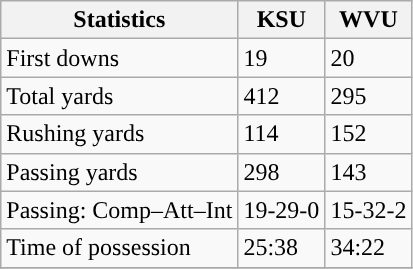<table class="wikitable" style="float: left;">
<tr>
<th>Statistics</th>
<th>KSU</th>
<th>WVU</th>
</tr>
<tr>
<td>First downs</td>
<td>19</td>
<td>20</td>
</tr>
<tr>
<td>Total yards</td>
<td>412</td>
<td>295</td>
</tr>
<tr>
<td>Rushing yards</td>
<td>114</td>
<td>152</td>
</tr>
<tr>
<td>Passing yards</td>
<td>298</td>
<td>143</td>
</tr>
<tr>
<td>Passing: Comp–Att–Int</td>
<td>19-29-0</td>
<td>15-32-2</td>
</tr>
<tr>
<td>Time of possession</td>
<td>25:38</td>
<td>34:22</td>
</tr>
<tr>
</tr>
</table>
